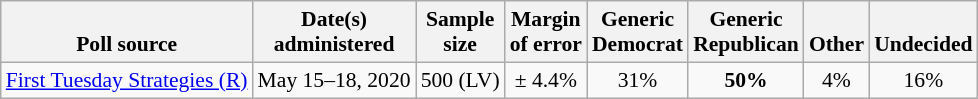<table class="wikitable" style="font-size:90%;text-align:center;">
<tr valign=bottom>
<th>Poll source</th>
<th>Date(s)<br>administered</th>
<th>Sample<br>size</th>
<th>Margin<br>of error</th>
<th style="width:50px;">Generic<br>Democrat</th>
<th style="width:50px;">Generic<br>Republican</th>
<th>Other</th>
<th>Undecided</th>
</tr>
<tr>
<td style="text-align:left;"><a href='#'>First Tuesday Strategies (R)</a></td>
<td>May 15–18, 2020</td>
<td>500 (LV)</td>
<td>± 4.4%</td>
<td>31%</td>
<td><strong>50%</strong></td>
<td>4%</td>
<td>16%</td>
</tr>
</table>
